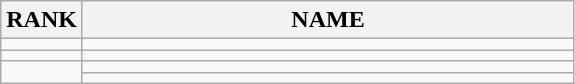<table class="wikitable">
<tr>
<th>RANK</th>
<th style="width: 20em">NAME</th>
</tr>
<tr>
<td align="center"></td>
<td></td>
</tr>
<tr>
<td align="center"></td>
<td></td>
</tr>
<tr>
<td rowspan=2 align="center"></td>
<td></td>
</tr>
<tr>
<td></td>
</tr>
</table>
